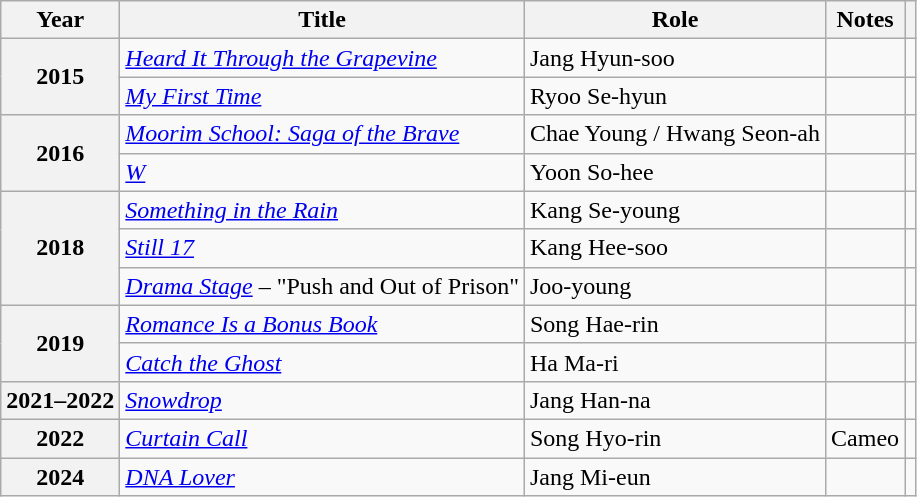<table class="wikitable plainrowheaders sortable">
<tr>
<th scope="col">Year</th>
<th scope="col">Title</th>
<th scope="col">Role</th>
<th scope="col" class="unsortable">Notes</th>
<th scope="col" class="unsortable"></th>
</tr>
<tr>
<th scope="row" rowspan="2">2015</th>
<td><em><a href='#'>Heard It Through the Grapevine</a></em></td>
<td>Jang Hyun-soo</td>
<td></td>
<td style="text-align:center"></td>
</tr>
<tr>
<td><em><a href='#'>My First Time</a></em></td>
<td>Ryoo Se-hyun</td>
<td></td>
<td style="text-align:center"></td>
</tr>
<tr>
<th scope="row" rowspan="2">2016</th>
<td><em><a href='#'>Moorim School: Saga of the Brave</a></em></td>
<td>Chae Young / Hwang Seon-ah</td>
<td></td>
<td style="text-align:center"></td>
</tr>
<tr>
<td><em><a href='#'>W</a></em></td>
<td>Yoon So-hee</td>
<td></td>
<td style="text-align:center"></td>
</tr>
<tr>
<th scope="row" rowspan="3">2018</th>
<td><em><a href='#'>Something in the Rain</a></em></td>
<td>Kang Se-young</td>
<td></td>
<td style="text-align:center"></td>
</tr>
<tr>
<td><em><a href='#'>Still 17</a></em></td>
<td>Kang Hee-soo</td>
<td></td>
<td style="text-align:center"></td>
</tr>
<tr>
<td><em><a href='#'>Drama Stage</a></em> – "Push and Out of Prison"</td>
<td>Joo-young</td>
<td></td>
<td style="text-align:center"></td>
</tr>
<tr>
<th scope="row" rowspan="2">2019</th>
<td><em><a href='#'>Romance Is a Bonus Book</a></em></td>
<td>Song Hae-rin</td>
<td></td>
<td style="text-align:center"></td>
</tr>
<tr>
<td><em><a href='#'>Catch the Ghost</a></em></td>
<td>Ha Ma-ri</td>
<td></td>
<td style="text-align:center"></td>
</tr>
<tr>
<th scope="row">2021–2022</th>
<td><em><a href='#'>Snowdrop</a></em></td>
<td>Jang Han-na</td>
<td></td>
<td style="text-align:center"></td>
</tr>
<tr>
<th scope="row">2022</th>
<td><em><a href='#'>Curtain Call</a></em></td>
<td>Song Hyo-rin</td>
<td>Cameo</td>
<td style="text-align:center"></td>
</tr>
<tr>
<th scope="row">2024</th>
<td><em><a href='#'>DNA Lover</a></em></td>
<td>Jang Mi-eun</td>
<td></td>
<td style="text-align:center"></td>
</tr>
</table>
